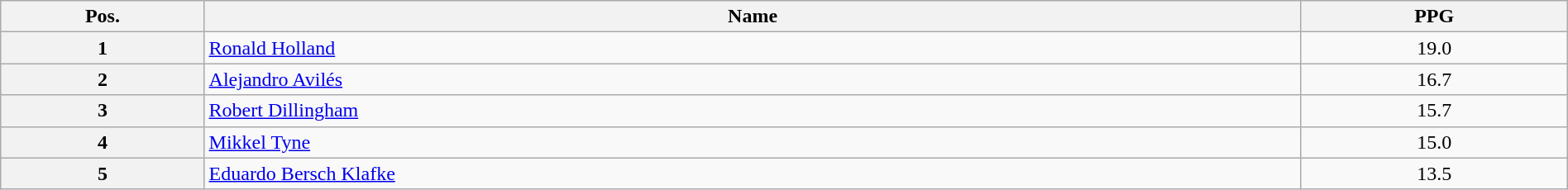<table class=wikitable width=100% style="text-align:center;">
<tr>
<th width="13%">Pos.</th>
<th width="70%">Name</th>
<th width="17%">PPG</th>
</tr>
<tr>
<th>1</th>
<td align=left> <a href='#'>Ronald Holland</a></td>
<td>19.0</td>
</tr>
<tr>
<th>2</th>
<td align=left> <a href='#'>Alejandro Avilés</a></td>
<td>16.7</td>
</tr>
<tr>
<th>3</th>
<td align=left> <a href='#'>Robert Dillingham</a></td>
<td>15.7</td>
</tr>
<tr>
<th>4</th>
<td align=left> <a href='#'>Mikkel Tyne</a></td>
<td>15.0</td>
</tr>
<tr>
<th>5</th>
<td align=left> <a href='#'>Eduardo Bersch Klafke</a></td>
<td>13.5</td>
</tr>
</table>
